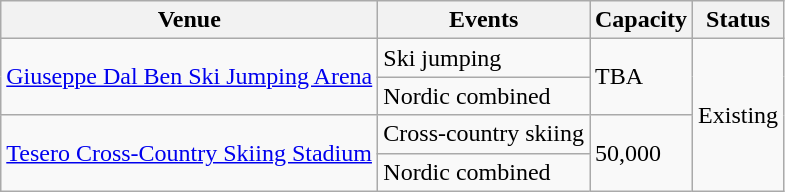<table class="wikitable sortable">
<tr>
<th>Venue</th>
<th>Events</th>
<th>Capacity</th>
<th>Status</th>
</tr>
<tr>
<td rowspan=2><a href='#'>Giuseppe Dal Ben Ski Jumping Arena</a></td>
<td>Ski jumping</td>
<td rowspan=2>TBA</td>
<td rowspan="4">Existing</td>
</tr>
<tr>
<td>Nordic combined</td>
</tr>
<tr>
<td rowspan=2><a href='#'>Tesero Cross-Country Skiing Stadium</a></td>
<td>Cross-country skiing</td>
<td rowspan=2>50,000</td>
</tr>
<tr>
<td>Nordic combined</td>
</tr>
</table>
